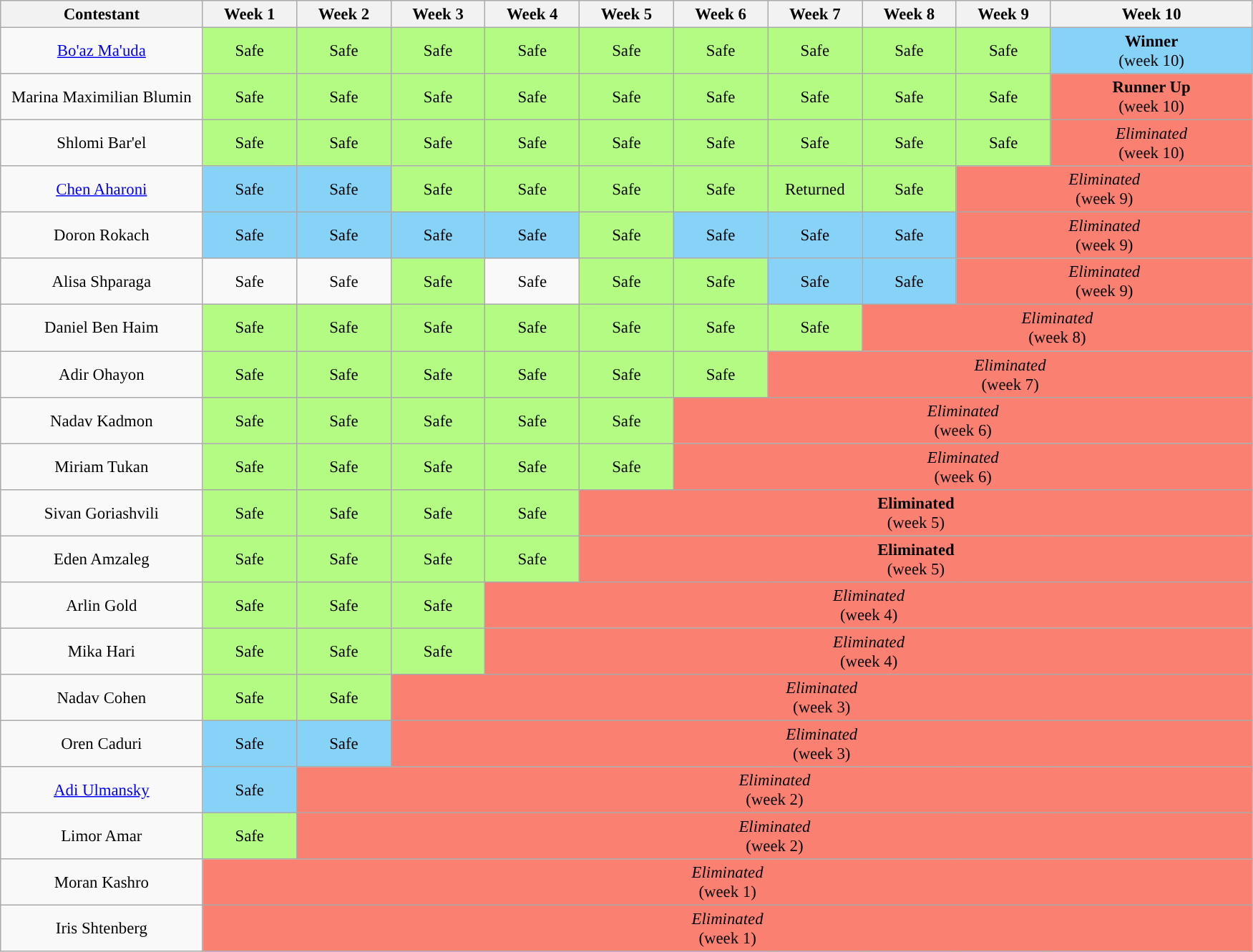<table class="wikitable" style="text-align:center; font-size:95%">
<tr>
<th style="width:15%">Contestant</th>
<th style="width:7%">Week 1</th>
<th style="width:7%">Week 2</th>
<th style="width:7%">Week 3</th>
<th style="width:7%">Week 4</th>
<th style="width:7%">Week 5</th>
<th style="width:7%">Week 6</th>
<th style="width:7%">Week 7</th>
<th style="width:7%">Week 8</th>
<th style="width:7%">Week 9</th>
<th style="width:15%">Week 10</th>
</tr>
<tr>
<td><a href='#'>Bo'az Ma'uda</a></td>
<td style="background:#B4FB84">Safe</td>
<td style="background:#B4FB84">Safe</td>
<td style="background:#B4FB84">Safe</td>
<td style="background:#B4FB84">Safe</td>
<td style="background:#B4FB84">Safe</td>
<td style="background:#B4FB84">Safe</td>
<td style="background:#B4FB84">Safe</td>
<td style="background:#B4FB84">Safe</td>
<td style="background:#B4FB84">Safe</td>
<td style="background:#87D3F8" colspan=1><strong>Winner</strong><br>(week 10)</td>
</tr>
<tr>
<td>Marina Maximilian Blumin</td>
<td style="background:#B4FB84">Safe</td>
<td style="background:#B4FB84">Safe</td>
<td style="background:#B4FB84">Safe</td>
<td style="background:#B4FB84">Safe</td>
<td style="background:#B4FB84">Safe</td>
<td style="background:#B4FB84">Safe</td>
<td style="background:#B4FB84">Safe</td>
<td style="background:#B4FB84">Safe</td>
<td style="background:#B4FB84">Safe</td>
<td style="background:#FA8072" colspan=1><strong>Runner Up</strong><br>(week 10)</td>
</tr>
<tr>
<td>Shlomi Bar'el</td>
<td style="background:#B4FB84">Safe</td>
<td style="background:#B4FB84">Safe</td>
<td style="background:#B4FB84">Safe</td>
<td style="background:#B4FB84">Safe</td>
<td style="background:#B4FB84">Safe</td>
<td style="background:#B4FB84">Safe</td>
<td style="background:#B4FB84">Safe</td>
<td style="background:#B4FB84">Safe</td>
<td style="background:#B4FB84">Safe</td>
<td style="background:#FA8072" colspan=1><em>Eliminated</em><br>(week 10)</td>
</tr>
<tr>
<td><a href='#'>Chen Aharoni</a></td>
<td style="background:#87D3F8">Safe</td>
<td style="background:#87D3F8">Safe</td>
<td style="background:#B4FB84">Safe</td>
<td style="background:#B4FB84">Safe</td>
<td style="background:#B4FB84">Safe</td>
<td style="background:#B4FB84">Safe</td>
<td style="background:#B4FB84">Returned</td>
<td style="background:#B4FB84">Safe</td>
<td style="background:#FA8072" colspan=2><em>Eliminated</em><br>(week 9)</td>
</tr>
<tr>
<td>Doron Rokach</td>
<td style="background:#87D3F8">Safe</td>
<td style="background:#87D3F8">Safe</td>
<td style="background:#87D3F8">Safe</td>
<td style="background:#87D3F8">Safe</td>
<td style="background:#B4FB84">Safe</td>
<td style="background:#87D3F8">Safe</td>
<td style="background:#87D3F8">Safe</td>
<td style="background:#87D3F8">Safe</td>
<td style="background:#FA8072" colspan=2><em>Eliminated</em><br>(week 9)</td>
</tr>
<tr>
<td>Alisa Shparaga</td>
<td style="background:">Safe</td>
<td style="background:">Safe</td>
<td style="background:#B4FB84">Safe</td>
<td style="background:">Safe</td>
<td style="background:#B4FB84">Safe</td>
<td style="background:#B4FB84">Safe</td>
<td style="background:#87D3F8">Safe</td>
<td style="background:#87D3F8">Safe</td>
<td style="background:#FA8072" colspan=2><em>Eliminated</em><br>(week 9)</td>
</tr>
<tr>
<td>Daniel Ben Haim</td>
<td style="background:#B4FB84">Safe</td>
<td style="background:#B4FB84">Safe</td>
<td style="background:#B4FB84">Safe</td>
<td style="background:#B4FB84">Safe</td>
<td style="background:#B4FB84">Safe</td>
<td style="background:#B4FB84">Safe</td>
<td style="background:#B4FB84">Safe</td>
<td style="background:#FA8072" colspan=3><em>Eliminated</em><br>(week 8)</td>
</tr>
<tr>
<td>Adir Ohayon</td>
<td style="background:#B4FB84">Safe</td>
<td style="background:#B4FB84">Safe</td>
<td style="background:#B4FB84">Safe</td>
<td style="background:#B4FB84">Safe</td>
<td style="background:#B4FB84">Safe</td>
<td style="background:#B4FB84">Safe</td>
<td style="background:#FA8072" colspan=4><em>Eliminated</em><br>(week 7)</td>
</tr>
<tr>
<td>Nadav Kadmon</td>
<td style="background:#B4FB84">Safe</td>
<td style="background:#B4FB84">Safe</td>
<td style="background:#B4FB84">Safe</td>
<td style="background:#B4FB84">Safe</td>
<td style="background:#B4FB84">Safe</td>
<td style="background:#FA8072"  colspan=5><em>Eliminated</em><br>(week 6)</td>
</tr>
<tr>
<td>Miriam Tukan</td>
<td style="background:#B4FB84">Safe</td>
<td style="background:#B4FB84">Safe</td>
<td style="background:#B4FB84">Safe</td>
<td style="background:#B4FB84">Safe</td>
<td style="background:#B4FB84">Safe</td>
<td style="background:#FA8072" colspan=5><em>Eliminated</em><br>(week 6)</td>
</tr>
<tr>
<td>Sivan Goriashvili</td>
<td style="background:#B4FB84">Safe</td>
<td style="background:#B4FB84">Safe</td>
<td style="background:#B4FB84">Safe</td>
<td style="background:#B4FB84">Safe</td>
<td style="background:#FA8072" colspan=6><strong>Eliminated</strong><br>(week 5)</td>
</tr>
<tr>
<td>Eden Amzaleg</td>
<td style="background:#B4FB84">Safe</td>
<td style="background:#B4FB84">Safe</td>
<td style="background:#B4FB84">Safe</td>
<td style="background:#B4FB84">Safe</td>
<td style="background:#FA8072" colspan=6><strong>Eliminated</strong><br>(week 5)</td>
</tr>
<tr>
<td>Arlin Gold</td>
<td style="background:#B4FB84">Safe</td>
<td style="background:#B4FB84">Safe</td>
<td style="background:#B4FB84">Safe</td>
<td style="background:#FA8072"  colspan=7><em>Eliminated</em><br>(week 4)</td>
</tr>
<tr>
<td>Mika Hari</td>
<td style="background:#B4FB84">Safe</td>
<td style="background:#B4FB84">Safe</td>
<td style="background:#B4FB84">Safe</td>
<td style="background:#FA8072" colspan=7><em>Eliminated</em><br>(week 4)</td>
</tr>
<tr>
<td>Nadav Cohen</td>
<td style="background:#B4FB84">Safe</td>
<td style="background:#B4FB84">Safe</td>
<td style="background:#FA8072" colspan=8><em>Eliminated</em><br>(week 3)</td>
</tr>
<tr>
<td>Oren Caduri</td>
<td style="background:#87D3F8">Safe</td>
<td style="background:#87D3F8">Safe</td>
<td style="background:#FA8072" colspan=8><em>Eliminated</em><br>(week 3)</td>
</tr>
<tr>
<td><a href='#'>Adi Ulmansky</a></td>
<td style="background:#87D3F8">Safe</td>
<td style="background:#FA8072" colspan=9><em>Eliminated</em><br>(week 2)</td>
</tr>
<tr>
<td>Limor Amar</td>
<td style="background:#B4FB84">Safe</td>
<td style="background:#FA8072" colspan=9><em>Eliminated</em><br>(week 2)</td>
</tr>
<tr>
<td>Moran Kashro</td>
<td style="background:#FA8072"  colspan=10><em>Eliminated</em><br>(week 1)</td>
</tr>
<tr>
<td>Iris Shtenberg</td>
<td style="background:#FA8072"  colspan=10><em>Eliminated</em><br>(week 1)</td>
</tr>
</table>
